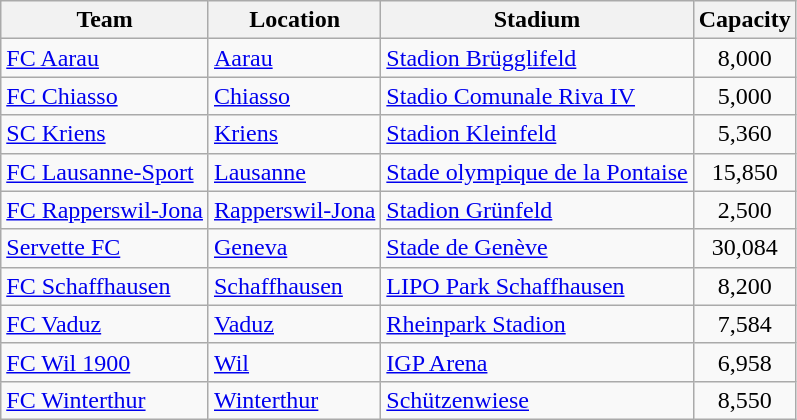<table class="wikitable sortable">
<tr>
<th>Team</th>
<th>Location</th>
<th>Stadium</th>
<th>Capacity</th>
</tr>
<tr>
<td><a href='#'>FC Aarau</a></td>
<td><a href='#'>Aarau</a></td>
<td><a href='#'>Stadion Brügglifeld</a></td>
<td align="center">8,000</td>
</tr>
<tr>
<td><a href='#'>FC Chiasso</a></td>
<td><a href='#'>Chiasso</a></td>
<td><a href='#'>Stadio Comunale Riva IV</a></td>
<td align="center">5,000</td>
</tr>
<tr>
<td><a href='#'>SC Kriens</a></td>
<td><a href='#'>Kriens</a></td>
<td><a href='#'>Stadion Kleinfeld</a></td>
<td align="center">5,360</td>
</tr>
<tr>
<td><a href='#'>FC Lausanne-Sport</a></td>
<td><a href='#'>Lausanne</a></td>
<td><a href='#'>Stade olympique de la Pontaise</a></td>
<td align="center">15,850</td>
</tr>
<tr>
<td><a href='#'>FC Rapperswil-Jona</a></td>
<td><a href='#'>Rapperswil-Jona</a></td>
<td><a href='#'>Stadion Grünfeld</a></td>
<td align="center">2,500</td>
</tr>
<tr>
<td><a href='#'>Servette FC</a></td>
<td><a href='#'>Geneva</a></td>
<td><a href='#'>Stade de Genève</a></td>
<td align="center">30,084</td>
</tr>
<tr>
<td><a href='#'>FC Schaffhausen</a></td>
<td><a href='#'>Schaffhausen</a></td>
<td><a href='#'>LIPO Park Schaffhausen</a></td>
<td align="center">8,200</td>
</tr>
<tr>
<td><a href='#'>FC Vaduz</a></td>
<td> <a href='#'>Vaduz</a></td>
<td><a href='#'>Rheinpark Stadion</a></td>
<td align="center">7,584</td>
</tr>
<tr>
<td><a href='#'>FC Wil 1900</a></td>
<td><a href='#'>Wil</a></td>
<td><a href='#'>IGP Arena</a></td>
<td align="center">6,958</td>
</tr>
<tr>
<td><a href='#'>FC Winterthur</a></td>
<td><a href='#'>Winterthur</a></td>
<td><a href='#'>Schützenwiese</a></td>
<td align="center">8,550</td>
</tr>
</table>
